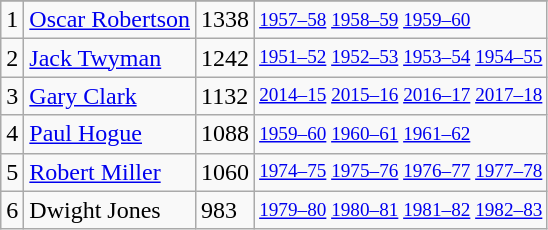<table class="wikitable">
<tr>
</tr>
<tr>
<td>1</td>
<td><a href='#'>Oscar Robertson</a></td>
<td>1338</td>
<td style="font-size:80%;"><a href='#'>1957–58</a> <a href='#'>1958–59</a> <a href='#'>1959–60</a></td>
</tr>
<tr>
<td>2</td>
<td><a href='#'>Jack Twyman</a></td>
<td>1242</td>
<td style="font-size:80%;"><a href='#'>1951–52</a> <a href='#'>1952–53</a> <a href='#'>1953–54</a> <a href='#'>1954–55</a></td>
</tr>
<tr>
<td>3</td>
<td><a href='#'>Gary Clark</a></td>
<td>1132</td>
<td style="font-size:80%;"><a href='#'>2014–15</a> <a href='#'>2015–16</a> <a href='#'>2016–17</a> <a href='#'>2017–18</a></td>
</tr>
<tr>
<td>4</td>
<td><a href='#'>Paul Hogue</a></td>
<td>1088</td>
<td style="font-size:80%;"><a href='#'>1959–60</a> <a href='#'>1960–61</a> <a href='#'>1961–62</a></td>
</tr>
<tr>
<td>5</td>
<td><a href='#'>Robert Miller</a></td>
<td>1060</td>
<td style="font-size:80%;"><a href='#'>1974–75</a> <a href='#'>1975–76</a> <a href='#'>1976–77</a> <a href='#'>1977–78</a></td>
</tr>
<tr>
<td>6</td>
<td>Dwight Jones</td>
<td>983</td>
<td style="font-size:80%;"><a href='#'>1979–80</a> <a href='#'>1980–81</a> <a href='#'>1981–82</a> <a href='#'>1982–83</a></td>
</tr>
</table>
